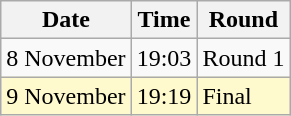<table class="wikitable">
<tr>
<th>Date</th>
<th>Time</th>
<th>Round</th>
</tr>
<tr>
<td>8 November</td>
<td>19:03</td>
<td>Round 1</td>
</tr>
<tr bgcolor="lemonchiffon">
<td>9 November</td>
<td>19:19</td>
<td>Final</td>
</tr>
</table>
